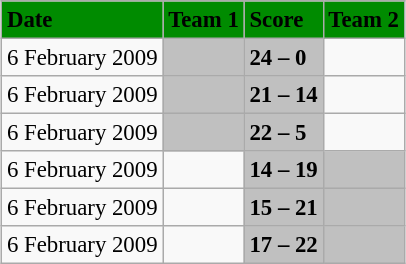<table class="wikitable" style="margin:0.5em auto; font-size:95%">
<tr bgcolor="#008B00">
<td><strong>Date</strong></td>
<td><strong>Team 1</strong></td>
<td><strong>Score</strong></td>
<td><strong>Team 2</strong></td>
</tr>
<tr>
<td>6 February 2009</td>
<td bgcolor="silver"><strong></strong></td>
<td bgcolor="silver"><strong>24 – 0</strong></td>
<td></td>
</tr>
<tr>
<td>6 February 2009</td>
<td bgcolor="silver"><strong></strong></td>
<td bgcolor="silver"><strong>21 – 14</strong></td>
<td></td>
</tr>
<tr>
<td>6 February 2009</td>
<td bgcolor="silver"><strong></strong></td>
<td bgcolor="silver"><strong>22 – 5</strong></td>
<td></td>
</tr>
<tr>
<td>6 February 2009</td>
<td></td>
<td bgcolor="silver"><strong>14 – 19</strong></td>
<td bgcolor="silver"><strong></strong></td>
</tr>
<tr>
<td>6 February 2009</td>
<td></td>
<td bgcolor="silver"><strong>15 – 21</strong></td>
<td bgcolor="silver"><strong></strong></td>
</tr>
<tr>
<td>6 February 2009</td>
<td></td>
<td bgcolor="silver"><strong>17 – 22</strong></td>
<td bgcolor="silver"><strong></strong></td>
</tr>
</table>
